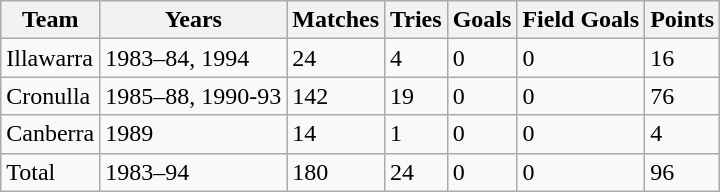<table class="wikitable">
<tr>
<th>Team</th>
<th>Years</th>
<th>Matches</th>
<th>Tries</th>
<th>Goals</th>
<th>Field Goals</th>
<th>Points</th>
</tr>
<tr>
<td>Illawarra</td>
<td>1983–84, 1994</td>
<td>24</td>
<td>4</td>
<td>0</td>
<td>0</td>
<td>16</td>
</tr>
<tr>
<td>Cronulla</td>
<td>1985–88, 1990-93</td>
<td>142</td>
<td>19</td>
<td>0</td>
<td>0</td>
<td>76</td>
</tr>
<tr>
<td>Canberra</td>
<td>1989</td>
<td>14</td>
<td>1</td>
<td>0</td>
<td>0</td>
<td>4</td>
</tr>
<tr>
<td>Total</td>
<td>1983–94</td>
<td>180</td>
<td>24</td>
<td>0</td>
<td>0</td>
<td>96</td>
</tr>
</table>
